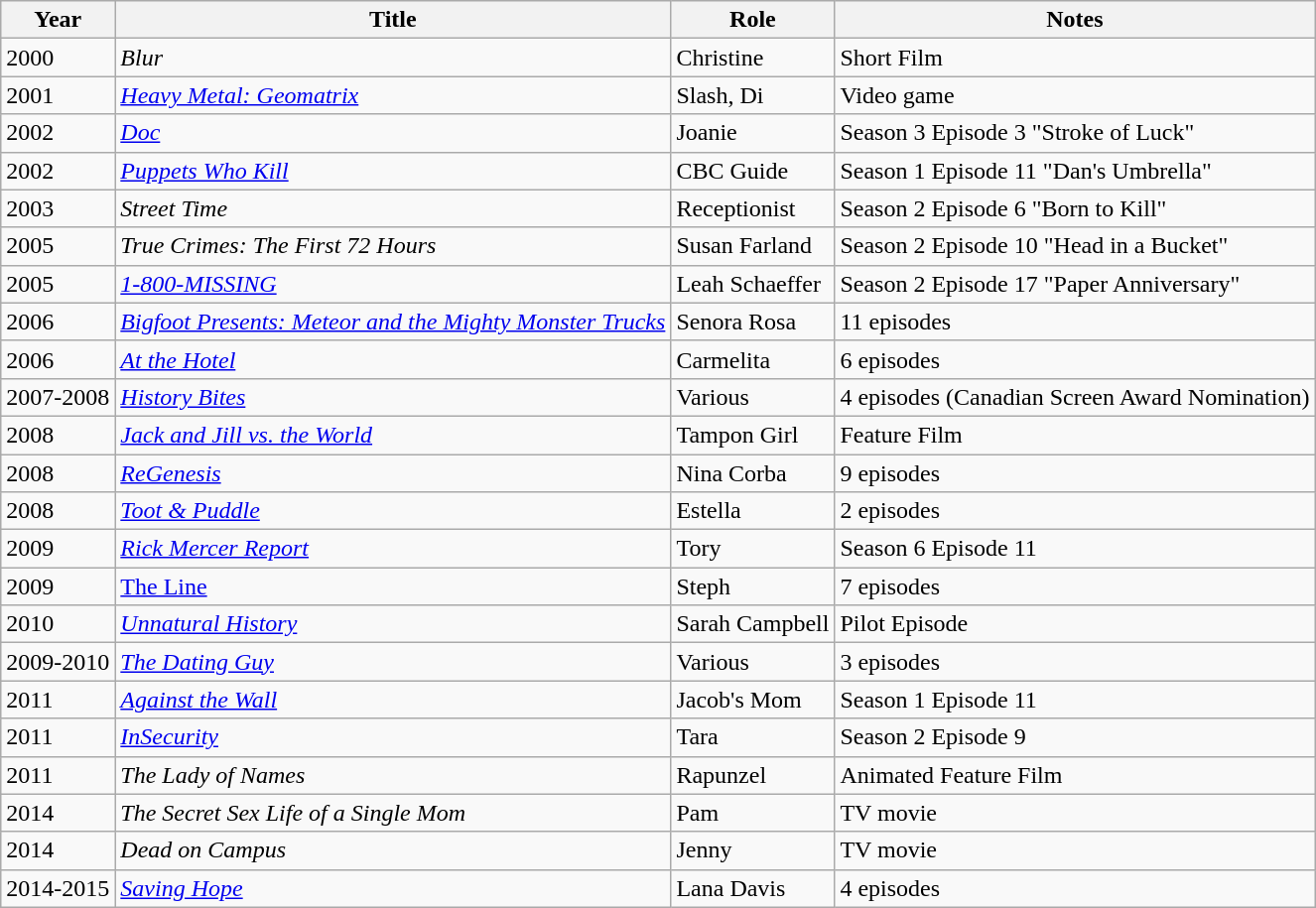<table class="wikitable sortable">
<tr>
<th>Year</th>
<th>Title</th>
<th>Role</th>
<th class="unsortable">Notes</th>
</tr>
<tr>
<td>2000</td>
<td><em>Blur</em></td>
<td>Christine</td>
<td>Short Film</td>
</tr>
<tr>
<td>2001</td>
<td><em><a href='#'>Heavy Metal: Geomatrix</a></em></td>
<td>Slash, Di</td>
<td>Video game</td>
</tr>
<tr>
<td>2002</td>
<td><em><a href='#'>Doc</a></em></td>
<td>Joanie</td>
<td>Season 3 Episode 3 "Stroke of Luck"</td>
</tr>
<tr>
<td>2002</td>
<td><em><a href='#'>Puppets Who Kill</a></em></td>
<td>CBC Guide</td>
<td>Season 1 Episode 11 "Dan's Umbrella"</td>
</tr>
<tr>
<td>2003</td>
<td><em>Street Time</em></td>
<td>Receptionist</td>
<td>Season 2 Episode 6 "Born to Kill"</td>
</tr>
<tr>
<td>2005</td>
<td><em>True Crimes: The First 72 Hours</em></td>
<td>Susan Farland</td>
<td>Season 2 Episode 10 "Head in a Bucket"</td>
</tr>
<tr>
<td>2005</td>
<td><em><a href='#'>1-800-MISSING</a></em></td>
<td>Leah Schaeffer</td>
<td>Season 2 Episode 17 "Paper Anniversary"</td>
</tr>
<tr>
<td>2006</td>
<td><em><a href='#'>Bigfoot Presents: Meteor and the Mighty Monster Trucks</a></em></td>
<td>Senora Rosa</td>
<td>11 episodes</td>
</tr>
<tr>
<td>2006</td>
<td><em><a href='#'>At the Hotel</a></em></td>
<td>Carmelita</td>
<td>6 episodes</td>
</tr>
<tr>
<td>2007-2008</td>
<td><em><a href='#'>History Bites</a></em></td>
<td>Various</td>
<td>4 episodes (Canadian Screen Award Nomination)</td>
</tr>
<tr>
<td>2008</td>
<td><em><a href='#'>Jack and Jill vs. the World</a></em></td>
<td>Tampon Girl</td>
<td>Feature Film</td>
</tr>
<tr>
<td>2008</td>
<td><em><a href='#'>ReGenesis</a></em></td>
<td>Nina Corba</td>
<td>9 episodes</td>
</tr>
<tr>
<td>2008</td>
<td><em><a href='#'>Toot & Puddle</a></em></td>
<td>Estella</td>
<td>2 episodes</td>
</tr>
<tr>
<td>2009</td>
<td><em><a href='#'>Rick Mercer Report</a></em></td>
<td>Tory</td>
<td>Season 6 Episode 11</td>
</tr>
<tr>
<td>2009</td>
<td data-sort-value="Line, The"><em><a href='#'></em>The Line<em></a></em></td>
<td>Steph</td>
<td>7 episodes</td>
</tr>
<tr>
<td>2010</td>
<td><em><a href='#'>Unnatural History</a></em></td>
<td>Sarah Campbell</td>
<td>Pilot Episode</td>
</tr>
<tr>
<td>2009-2010</td>
<td data-sort-value="Dating Guy, The"><em><a href='#'>The Dating Guy</a></em></td>
<td>Various</td>
<td>3 episodes</td>
</tr>
<tr>
<td>2011</td>
<td><em><a href='#'>Against the Wall</a></em></td>
<td>Jacob's Mom</td>
<td>Season 1 Episode 11</td>
</tr>
<tr>
<td>2011</td>
<td><em><a href='#'>InSecurity</a></em></td>
<td>Tara</td>
<td>Season 2 Episode 9</td>
</tr>
<tr>
<td>2011</td>
<td data-sort-value="Lady of Names, The"><em>The Lady of Names</em></td>
<td>Rapunzel</td>
<td>Animated Feature Film</td>
</tr>
<tr>
<td>2014</td>
<td data-sort-value="Secret Sex Life of a Single Mom, The"><em>The Secret Sex Life of a Single Mom</em></td>
<td>Pam</td>
<td>TV movie</td>
</tr>
<tr>
<td>2014</td>
<td><em>Dead on Campus</em></td>
<td>Jenny</td>
<td>TV movie</td>
</tr>
<tr>
<td>2014-2015</td>
<td><em><a href='#'>Saving Hope</a></em></td>
<td>Lana Davis</td>
<td>4 episodes</td>
</tr>
</table>
